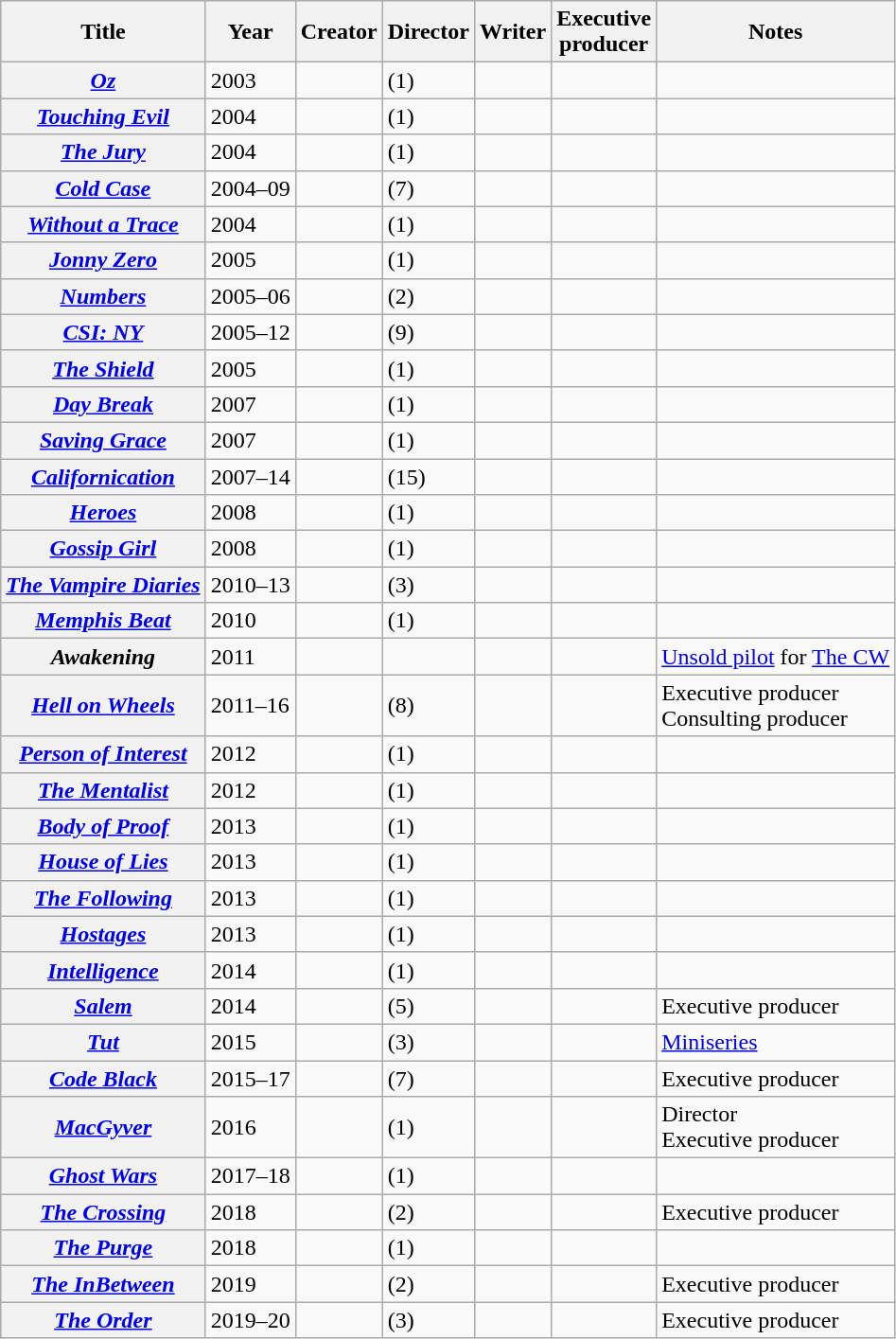<table class="wikitable plainrowheaders">
<tr>
<th>Title</th>
<th>Year</th>
<th>Creator</th>
<th>Director</th>
<th>Writer</th>
<th>Executive<br>producer</th>
<th>Notes</th>
</tr>
<tr>
<th scope=row><em><a href='#'>Oz</a></em></th>
<td>2003</td>
<td></td>
<td> (1)</td>
<td></td>
<td></td>
<td></td>
</tr>
<tr>
<th scope=row><em><a href='#'>Touching Evil</a></em></th>
<td>2004</td>
<td></td>
<td> (1)</td>
<td></td>
<td></td>
<td></td>
</tr>
<tr>
<th scope=row><em><a href='#'>The Jury</a></em></th>
<td>2004</td>
<td></td>
<td> (1)</td>
<td></td>
<td></td>
<td></td>
</tr>
<tr>
<th scope=row><em><a href='#'>Cold Case</a></em></th>
<td>2004–09</td>
<td></td>
<td> (7)</td>
<td></td>
<td></td>
<td></td>
</tr>
<tr>
<th scope=row><em><a href='#'>Without a Trace</a></em></th>
<td>2004</td>
<td></td>
<td> (1)</td>
<td></td>
<td></td>
<td></td>
</tr>
<tr>
<th scope=row><em><a href='#'>Jonny Zero</a></em></th>
<td>2005</td>
<td></td>
<td> (1)</td>
<td></td>
<td></td>
<td></td>
</tr>
<tr>
<th scope=row><em><a href='#'>Numbers</a></em></th>
<td>2005–06</td>
<td></td>
<td> (2)</td>
<td></td>
<td></td>
<td></td>
</tr>
<tr>
<th scope=row><em><a href='#'>CSI: NY</a></em></th>
<td>2005–12</td>
<td></td>
<td> (9)</td>
<td></td>
<td></td>
<td></td>
</tr>
<tr>
<th scope=row><em><a href='#'>The Shield</a></em></th>
<td>2005</td>
<td></td>
<td> (1)</td>
<td></td>
<td></td>
<td></td>
</tr>
<tr>
<th scope=row><em><a href='#'>Day Break</a></em></th>
<td>2007</td>
<td></td>
<td> (1)</td>
<td></td>
<td></td>
<td></td>
</tr>
<tr>
<th scope=row><em><a href='#'>Saving Grace</a></em></th>
<td>2007</td>
<td></td>
<td> (1)</td>
<td></td>
<td></td>
<td></td>
</tr>
<tr>
<th scope=row><em><a href='#'>Californication</a></em></th>
<td>2007–14</td>
<td></td>
<td> (15)</td>
<td></td>
<td></td>
<td></td>
</tr>
<tr>
<th scope=row><em><a href='#'>Heroes</a></em></th>
<td>2008</td>
<td></td>
<td> (1)</td>
<td></td>
<td></td>
<td></td>
</tr>
<tr>
<th scope=row><em><a href='#'>Gossip Girl</a></em></th>
<td>2008</td>
<td></td>
<td> (1)</td>
<td></td>
<td></td>
<td></td>
</tr>
<tr>
<th scope=row><em><a href='#'>The Vampire Diaries</a></em></th>
<td>2010–13</td>
<td></td>
<td> (3)</td>
<td></td>
<td></td>
<td></td>
</tr>
<tr>
<th scope=row><em><a href='#'>Memphis Beat</a></em></th>
<td>2010</td>
<td></td>
<td> (1)</td>
<td></td>
<td></td>
<td></td>
</tr>
<tr>
<th scope=row><em>Awakening</em></th>
<td>2011</td>
<td></td>
<td></td>
<td></td>
<td></td>
<td><a href='#'>Unsold pilot</a> for <a href='#'>The CW</a></td>
</tr>
<tr>
<th scope=row><em><a href='#'>Hell on Wheels</a></em></th>
<td>2011–16</td>
<td></td>
<td> (8)</td>
<td></td>
<td></td>
<td>Executive producer <br>Consulting producer </td>
</tr>
<tr>
<th scope=row><em><a href='#'>Person of Interest</a></em></th>
<td>2012</td>
<td></td>
<td> (1)</td>
<td></td>
<td></td>
<td></td>
</tr>
<tr>
<th scope=row><em><a href='#'>The Mentalist</a></em></th>
<td>2012</td>
<td></td>
<td> (1)</td>
<td></td>
<td></td>
<td></td>
</tr>
<tr>
<th scope=row><em><a href='#'>Body of Proof</a></em></th>
<td>2013</td>
<td></td>
<td> (1)</td>
<td></td>
<td></td>
<td></td>
</tr>
<tr>
<th scope=row><em><a href='#'>House of Lies</a></em></th>
<td>2013</td>
<td></td>
<td> (1)</td>
<td></td>
<td></td>
<td></td>
</tr>
<tr>
<th scope=row><em><a href='#'>The Following</a></em></th>
<td>2013</td>
<td></td>
<td> (1)</td>
<td></td>
<td></td>
<td></td>
</tr>
<tr>
<th scope=row><em><a href='#'>Hostages</a></em></th>
<td>2013</td>
<td></td>
<td> (1)</td>
<td></td>
<td></td>
<td></td>
</tr>
<tr>
<th scope=row><em><a href='#'>Intelligence</a></em></th>
<td>2014</td>
<td></td>
<td> (1)</td>
<td></td>
<td></td>
<td></td>
</tr>
<tr>
<th scope=row><em><a href='#'>Salem</a></em></th>
<td>2014</td>
<td></td>
<td> (5)</td>
<td></td>
<td></td>
<td>Executive producer </td>
</tr>
<tr>
<th scope=row><em><a href='#'>Tut</a></em></th>
<td>2015</td>
<td></td>
<td> (3)</td>
<td></td>
<td></td>
<td><a href='#'>Miniseries</a></td>
</tr>
<tr>
<th scope=row><em><a href='#'>Code Black</a></em></th>
<td>2015–17</td>
<td></td>
<td> (7)</td>
<td></td>
<td></td>
<td>Executive producer </td>
</tr>
<tr>
<th scope=row><em><a href='#'>MacGyver</a></em></th>
<td>2016</td>
<td></td>
<td> (1)</td>
<td></td>
<td></td>
<td>Director <br>Executive producer </td>
</tr>
<tr>
<th scope=row><em><a href='#'>Ghost Wars</a></em></th>
<td>2017–18</td>
<td></td>
<td> (1)</td>
<td></td>
<td></td>
<td></td>
</tr>
<tr>
<th scope=row><em><a href='#'>The Crossing</a></em></th>
<td>2018</td>
<td></td>
<td> (2)</td>
<td></td>
<td></td>
<td>Executive producer </td>
</tr>
<tr>
<th scope=row><em><a href='#'>The Purge</a></em></th>
<td>2018</td>
<td></td>
<td> (1)</td>
<td></td>
<td></td>
<td></td>
</tr>
<tr>
<th scope=row><em><a href='#'>The InBetween</a></em></th>
<td>2019</td>
<td></td>
<td> (2)</td>
<td></td>
<td></td>
<td>Executive producer </td>
</tr>
<tr>
<th scope=row><em><a href='#'>The Order</a></em></th>
<td>2019–20</td>
<td></td>
<td> (3)</td>
<td></td>
<td></td>
<td>Executive producer </td>
</tr>
</table>
